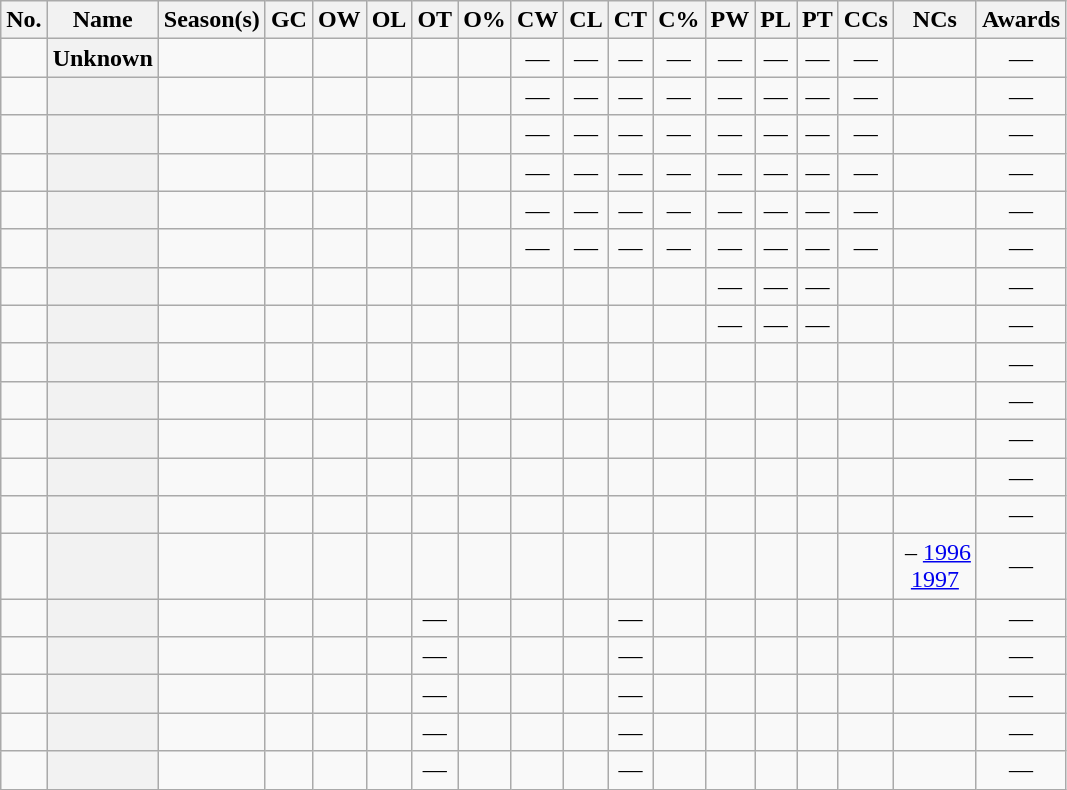<table class="wikitable sortable" style="text-align:center;">
<tr>
<th scope="col" class="unsortable">No.</th>
<th scope="col">Name</th>
<th scope="col">Season(s)</th>
<th scope="col">GC</th>
<th scope="col">OW</th>
<th scope="col">OL</th>
<th scope="col">OT</th>
<th scope="col">O%</th>
<th scope="col">CW</th>
<th scope="col">CL</th>
<th scope="col">CT</th>
<th scope="col">C%</th>
<th scope="col">PW</th>
<th scope="col">PL</th>
<th scope="col">PT</th>
<th scope="col">CCs</th>
<th scope="col">NCs</th>
<th scope="col" class="unsortable">Awards</th>
</tr>
<tr>
<td></td>
<th scope="row">Unknown</th>
<td></td>
<td></td>
<td></td>
<td></td>
<td></td>
<td></td>
<td>—</td>
<td>—</td>
<td>—</td>
<td>—</td>
<td>—</td>
<td>—</td>
<td>—</td>
<td>—</td>
<td></td>
<td>—</td>
</tr>
<tr>
<td></td>
<th scope="row"></th>
<td></td>
<td></td>
<td></td>
<td></td>
<td></td>
<td></td>
<td>—</td>
<td>—</td>
<td>—</td>
<td>—</td>
<td>—</td>
<td>—</td>
<td>—</td>
<td>—</td>
<td></td>
<td>—</td>
</tr>
<tr>
<td></td>
<th scope="row"></th>
<td></td>
<td></td>
<td></td>
<td></td>
<td></td>
<td></td>
<td>—</td>
<td>—</td>
<td>—</td>
<td>—</td>
<td>—</td>
<td>—</td>
<td>—</td>
<td>—</td>
<td></td>
<td>—</td>
</tr>
<tr>
<td></td>
<th scope="row"></th>
<td></td>
<td></td>
<td></td>
<td></td>
<td></td>
<td></td>
<td>—</td>
<td>—</td>
<td>—</td>
<td>—</td>
<td>—</td>
<td>—</td>
<td>—</td>
<td>—</td>
<td></td>
<td>—</td>
</tr>
<tr>
<td></td>
<th scope="row"></th>
<td></td>
<td></td>
<td></td>
<td></td>
<td></td>
<td></td>
<td>—</td>
<td>—</td>
<td>—</td>
<td>—</td>
<td>—</td>
<td>—</td>
<td>—</td>
<td>—</td>
<td></td>
<td>—</td>
</tr>
<tr>
<td></td>
<th scope="row"></th>
<td></td>
<td></td>
<td></td>
<td></td>
<td></td>
<td></td>
<td>—</td>
<td>—</td>
<td>—</td>
<td>—</td>
<td>—</td>
<td>—</td>
<td>—</td>
<td>—</td>
<td></td>
<td>—</td>
</tr>
<tr>
<td></td>
<th scope="row"></th>
<td></td>
<td></td>
<td></td>
<td></td>
<td></td>
<td></td>
<td></td>
<td></td>
<td></td>
<td></td>
<td>—</td>
<td>—</td>
<td>—</td>
<td></td>
<td></td>
<td>—</td>
</tr>
<tr>
<td></td>
<th scope="row"></th>
<td></td>
<td></td>
<td></td>
<td></td>
<td></td>
<td></td>
<td></td>
<td></td>
<td></td>
<td></td>
<td>—</td>
<td>—</td>
<td>—</td>
<td></td>
<td></td>
<td>—</td>
</tr>
<tr>
<td></td>
<th scope="row"></th>
<td></td>
<td></td>
<td></td>
<td></td>
<td></td>
<td></td>
<td></td>
<td></td>
<td></td>
<td></td>
<td></td>
<td></td>
<td></td>
<td></td>
<td></td>
<td>—</td>
</tr>
<tr>
<td></td>
<th scope="row"></th>
<td></td>
<td></td>
<td></td>
<td></td>
<td></td>
<td></td>
<td></td>
<td></td>
<td></td>
<td></td>
<td></td>
<td></td>
<td></td>
<td></td>
<td></td>
<td>—</td>
</tr>
<tr>
<td></td>
<th scope="row"></th>
<td></td>
<td></td>
<td></td>
<td></td>
<td></td>
<td></td>
<td></td>
<td></td>
<td></td>
<td></td>
<td></td>
<td></td>
<td></td>
<td></td>
<td></td>
<td>—</td>
</tr>
<tr>
<td></td>
<th scope="row"></th>
<td></td>
<td></td>
<td></td>
<td></td>
<td></td>
<td></td>
<td></td>
<td></td>
<td></td>
<td></td>
<td></td>
<td></td>
<td></td>
<td></td>
<td></td>
<td>—</td>
</tr>
<tr>
<td></td>
<th scope="row"></th>
<td></td>
<td></td>
<td></td>
<td></td>
<td></td>
<td></td>
<td></td>
<td></td>
<td></td>
<td></td>
<td></td>
<td></td>
<td></td>
<td></td>
<td></td>
<td>—</td>
</tr>
<tr>
<td></td>
<th scope="row"></th>
<td></td>
<td></td>
<td></td>
<td></td>
<td></td>
<td></td>
<td></td>
<td></td>
<td></td>
<td></td>
<td></td>
<td></td>
<td></td>
<td></td>
<td> – <a href='#'>1996</a><br><a href='#'>1997</a></td>
<td>—</td>
</tr>
<tr>
<td></td>
<th scope="row"></th>
<td></td>
<td></td>
<td></td>
<td></td>
<td>—</td>
<td></td>
<td></td>
<td></td>
<td>—</td>
<td></td>
<td></td>
<td></td>
<td></td>
<td></td>
<td></td>
<td>—</td>
</tr>
<tr>
<td></td>
<th scope="row"></th>
<td></td>
<td></td>
<td></td>
<td></td>
<td>—</td>
<td></td>
<td></td>
<td></td>
<td>—</td>
<td></td>
<td></td>
<td></td>
<td></td>
<td></td>
<td></td>
<td>—</td>
</tr>
<tr>
<td></td>
<th scope="row"></th>
<td></td>
<td></td>
<td></td>
<td></td>
<td>—</td>
<td></td>
<td></td>
<td></td>
<td>—</td>
<td></td>
<td></td>
<td></td>
<td></td>
<td></td>
<td></td>
<td>—</td>
</tr>
<tr>
<td></td>
<th scope="row"></th>
<td></td>
<td></td>
<td></td>
<td></td>
<td>—</td>
<td></td>
<td></td>
<td></td>
<td>—</td>
<td></td>
<td></td>
<td></td>
<td></td>
<td></td>
<td></td>
<td>—</td>
</tr>
<tr>
<td></td>
<th scope="row"></th>
<td></td>
<td></td>
<td></td>
<td></td>
<td>—</td>
<td></td>
<td></td>
<td></td>
<td>—</td>
<td></td>
<td></td>
<td></td>
<td></td>
<td></td>
<td></td>
<td>—</td>
</tr>
</table>
